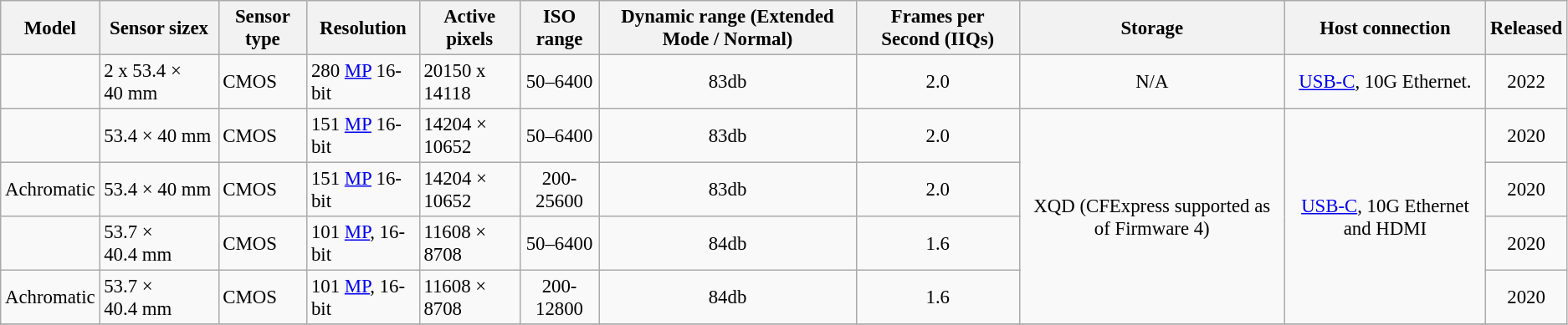<table class="wikitable" style="font-size:95%;">
<tr>
<th>Model</th>
<th>Sensor sizex</th>
<th>Sensor type</th>
<th>Resolution</th>
<th>Active pixels</th>
<th>ISO range</th>
<th>Dynamic range (Extended Mode / Normal)</th>
<th>Frames per Second (IIQs)</th>
<th>Storage</th>
<th>Host connection</th>
<th>Released</th>
</tr>
<tr>
<td></td>
<td>2 x 53.4 × 40 mm</td>
<td>CMOS</td>
<td>280 <a href='#'>MP</a> 16-bit</td>
<td>20150 x 14118</td>
<td align=center>50–6400</td>
<td align=center>83db</td>
<td align=center>2.0</td>
<td rowspan=1 align=center>N/A</td>
<td rowspan=1 align=center><a href='#'>USB-C</a>, 10G Ethernet.</td>
<td align=center>2022</td>
</tr>
<tr>
<td></td>
<td>53.4 × 40 mm</td>
<td>CMOS</td>
<td>151 <a href='#'>MP</a> 16-bit</td>
<td>14204  × 10652</td>
<td align=center>50–6400</td>
<td align=center>83db</td>
<td align=center>2.0</td>
<td rowspan=4 align=center>XQD (CFExpress supported as of Firmware 4)</td>
<td rowspan=4 align=center><a href='#'>USB-C</a>, 10G Ethernet and HDMI</td>
<td align=center>2020</td>
</tr>
<tr>
<td> Achromatic</td>
<td>53.4 × 40 mm</td>
<td>CMOS</td>
<td>151 <a href='#'>MP</a> 16-bit</td>
<td>14204  × 10652</td>
<td align=center>200-25600</td>
<td align=center>83db</td>
<td align=center>2.0</td>
<td align=center>2020</td>
</tr>
<tr>
<td></td>
<td>53.7 × 40.4 mm</td>
<td>CMOS</td>
<td>101 <a href='#'>MP</a>, 16-bit</td>
<td>11608  × 8708</td>
<td align=center>50–6400</td>
<td align=center>84db</td>
<td align=center>1.6</td>
<td align=center>2020</td>
</tr>
<tr>
<td> Achromatic</td>
<td>53.7 × 40.4 mm</td>
<td>CMOS</td>
<td>101 <a href='#'>MP</a>, 16-bit</td>
<td>11608  × 8708</td>
<td align=center>200-12800</td>
<td align=center>84db</td>
<td align=center>1.6</td>
<td align=center>2020</td>
</tr>
<tr>
</tr>
</table>
